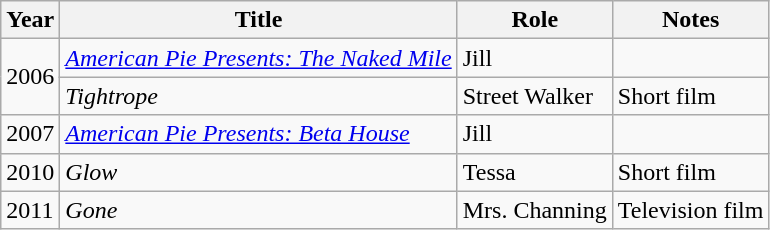<table class="wikitable sortable">
<tr>
<th>Year</th>
<th>Title</th>
<th>Role</th>
<th>Notes</th>
</tr>
<tr>
<td rowspan="2">2006</td>
<td><em><a href='#'>American Pie Presents: The Naked Mile</a></em></td>
<td>Jill</td>
<td></td>
</tr>
<tr>
<td><em>Tightrope</em></td>
<td>Street Walker</td>
<td>Short film</td>
</tr>
<tr>
<td>2007</td>
<td><em><a href='#'>American Pie Presents: Beta House</a></em></td>
<td>Jill</td>
<td></td>
</tr>
<tr>
<td>2010</td>
<td><em>Glow</em></td>
<td>Tessa</td>
<td>Short film</td>
</tr>
<tr>
<td>2011</td>
<td><em>Gone</em></td>
<td>Mrs. Channing</td>
<td>Television film</td>
</tr>
</table>
